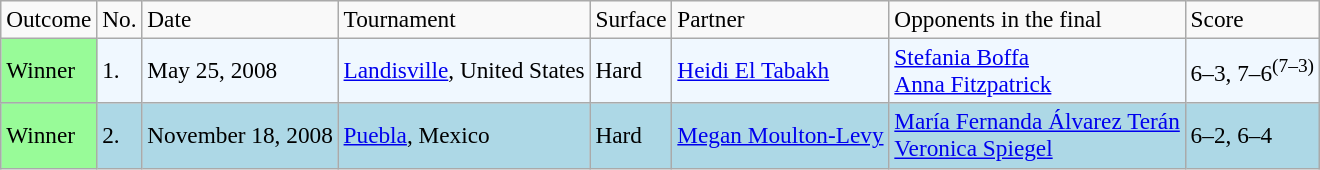<table class="sortable wikitable" style="font-size:97%;">
<tr>
<td>Outcome</td>
<td>No.</td>
<td>Date</td>
<td>Tournament</td>
<td>Surface</td>
<td>Partner</td>
<td>Opponents in the final</td>
<td>Score</td>
</tr>
<tr bgcolor=F0F8FF>
<td bgcolor=98FB98>Winner</td>
<td>1.</td>
<td>May 25, 2008</td>
<td><a href='#'>Landisville</a>, United States</td>
<td>Hard</td>
<td> <a href='#'>Heidi El Tabakh</a></td>
<td> <a href='#'>Stefania Boffa</a> <br>  <a href='#'>Anna Fitzpatrick</a></td>
<td>6–3, 7–6<sup>(7–3)</sup></td>
</tr>
<tr style="background:lightblue;">
<td style="background:#98fb98;">Winner</td>
<td>2.</td>
<td>November 18, 2008</td>
<td><a href='#'>Puebla</a>, Mexico</td>
<td>Hard</td>
<td> <a href='#'>Megan Moulton-Levy</a></td>
<td> <a href='#'>María Fernanda Álvarez Terán</a> <br>  <a href='#'>Veronica Spiegel</a></td>
<td>6–2, 6–4</td>
</tr>
</table>
